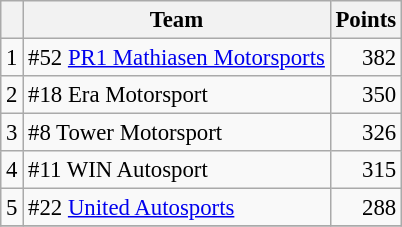<table class="wikitable" style="font-size: 95%;">
<tr>
<th scope="col"></th>
<th scope="col">Team</th>
<th scope="col">Points</th>
</tr>
<tr>
<td align=center>1</td>
<td> #52 <a href='#'>PR1 Mathiasen Motorsports</a></td>
<td align=right>382</td>
</tr>
<tr>
<td align=center>2</td>
<td> #18 Era Motorsport</td>
<td align=right>350</td>
</tr>
<tr>
<td align=center>3</td>
<td> #8 Tower Motorsport</td>
<td align=right>326</td>
</tr>
<tr>
<td align=center>4</td>
<td> #11 WIN Autosport</td>
<td align=right>315</td>
</tr>
<tr>
<td align=center>5</td>
<td> #22 <a href='#'>United Autosports</a></td>
<td align=right>288</td>
</tr>
<tr>
</tr>
</table>
